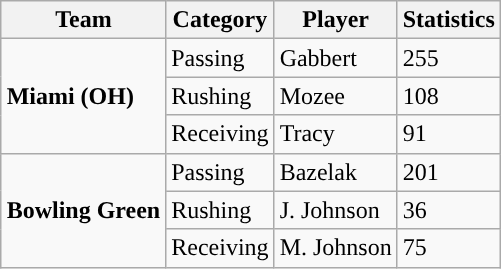<table class="wikitable" style="float: right;">
<tr>
<th>Team</th>
<th>Category</th>
<th>Player</th>
<th>Statistics</th>
</tr>
<tr>
<td rowspan=3><strong>Miami (OH)</strong></td>
<td>Passing</td>
<td>Gabbert</td>
<td>255</td>
</tr>
<tr>
<td>Rushing</td>
<td>Mozee</td>
<td>108</td>
</tr>
<tr>
<td>Receiving</td>
<td>Tracy</td>
<td>91</td>
</tr>
<tr>
<td rowspan=3><strong>Bowling Green</strong></td>
<td>Passing</td>
<td>Bazelak</td>
<td>201</td>
</tr>
<tr>
<td>Rushing</td>
<td>J. Johnson</td>
<td>36</td>
</tr>
<tr>
<td>Receiving</td>
<td>M. Johnson</td>
<td>75</td>
</tr>
</table>
